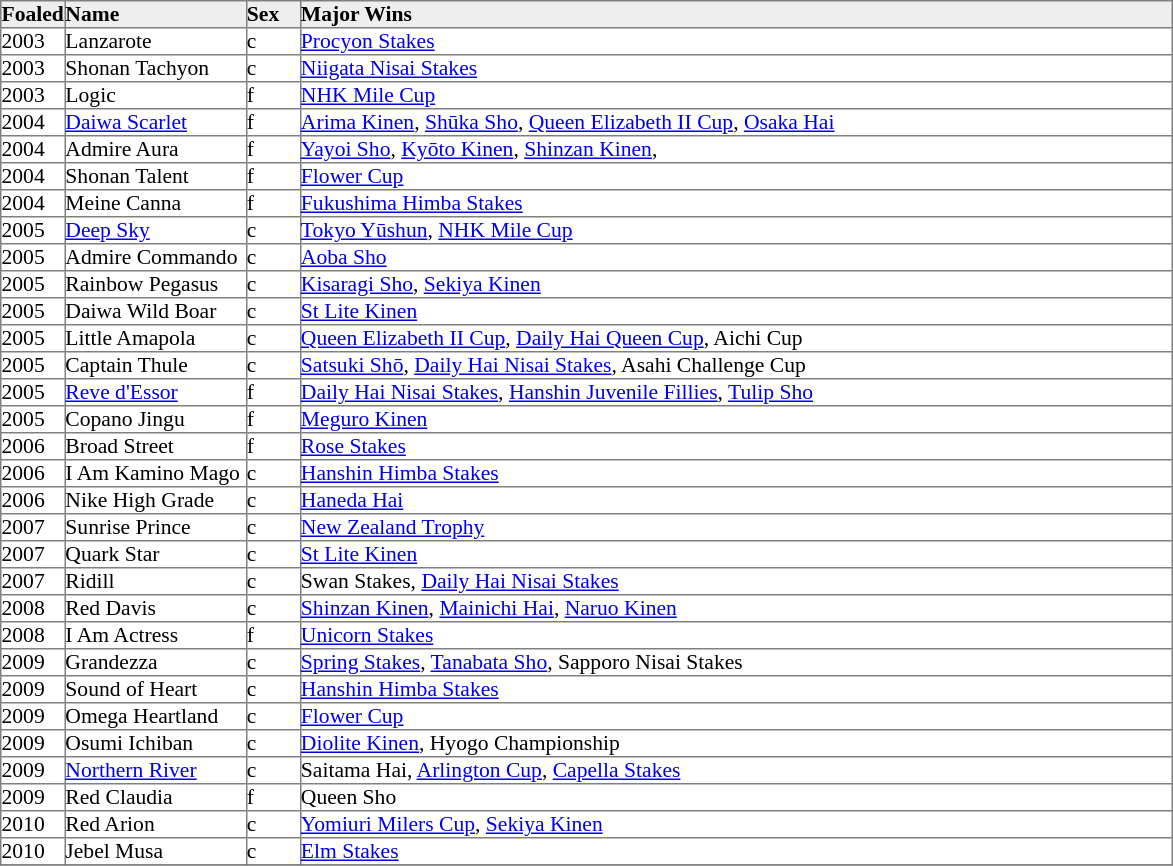<table border="1" cellpadding="0" style="border-collapse: collapse; font-size:90%">
<tr style="background:#eee;">
<td style="width:35px;"><strong>Foaled</strong></td>
<td style="width:120px;"><strong>Name</strong></td>
<td style="width:35px;"><strong>Sex</strong></td>
<td style="width:580px;"><strong>Major Wins</strong></td>
</tr>
<tr>
<td>2003</td>
<td>Lanzarote</td>
<td>c</td>
<td><a href='#'>Procyon Stakes</a></td>
</tr>
<tr>
<td>2003</td>
<td>Shonan Tachyon</td>
<td>c</td>
<td><a href='#'>Niigata Nisai Stakes</a></td>
</tr>
<tr>
<td>2003</td>
<td>Logic</td>
<td>f</td>
<td><a href='#'>NHK Mile Cup</a></td>
</tr>
<tr>
<td>2004</td>
<td><a href='#'>Daiwa Scarlet</a></td>
<td>f</td>
<td><a href='#'>Arima Kinen</a>, <a href='#'>Shūka Sho</a>, <a href='#'>Queen Elizabeth II Cup</a>, <a href='#'>Osaka Hai</a></td>
</tr>
<tr>
<td>2004</td>
<td>Admire Aura</td>
<td>f</td>
<td><a href='#'>Yayoi Sho</a>, <a href='#'>Kyōto Kinen</a>, <a href='#'>Shinzan Kinen</a>,</td>
</tr>
<tr>
<td>2004</td>
<td>Shonan Talent</td>
<td>f</td>
<td><a href='#'>Flower Cup</a></td>
</tr>
<tr>
<td>2004</td>
<td>Meine Canna</td>
<td>f</td>
<td><a href='#'>Fukushima Himba Stakes</a></td>
</tr>
<tr>
<td>2005</td>
<td><a href='#'>Deep Sky</a></td>
<td>c</td>
<td><a href='#'>Tokyo Yūshun</a>, <a href='#'>NHK Mile Cup</a></td>
</tr>
<tr>
<td>2005</td>
<td>Admire Commando</td>
<td>c</td>
<td><a href='#'>Aoba Sho</a></td>
</tr>
<tr>
<td>2005</td>
<td>Rainbow Pegasus</td>
<td>c</td>
<td><a href='#'>Kisaragi Sho</a>, <a href='#'>Sekiya Kinen</a></td>
</tr>
<tr>
<td>2005</td>
<td>Daiwa Wild Boar</td>
<td>c</td>
<td><a href='#'>St Lite Kinen</a></td>
</tr>
<tr>
<td>2005</td>
<td>Little Amapola</td>
<td>c</td>
<td><a href='#'>Queen Elizabeth II Cup</a>, <a href='#'>Daily Hai Queen Cup</a>, Aichi Cup</td>
</tr>
<tr>
<td>2005</td>
<td>Captain Thule</td>
<td>c</td>
<td><a href='#'>Satsuki Shō</a>, <a href='#'>Daily Hai Nisai Stakes</a>, Asahi Challenge Cup</td>
</tr>
<tr>
<td>2005</td>
<td><a href='#'>Reve d'Essor</a></td>
<td>f</td>
<td><a href='#'>Daily Hai Nisai Stakes</a>, <a href='#'>Hanshin Juvenile Fillies</a>, <a href='#'>Tulip Sho</a></td>
</tr>
<tr>
<td>2005</td>
<td>Copano Jingu</td>
<td>f</td>
<td><a href='#'>Meguro Kinen</a></td>
</tr>
<tr>
<td>2006</td>
<td>Broad Street</td>
<td>f</td>
<td><a href='#'>Rose Stakes</a></td>
</tr>
<tr>
<td>2006</td>
<td>I Am Kamino Mago</td>
<td>c</td>
<td><a href='#'>Hanshin Himba Stakes</a></td>
</tr>
<tr>
<td>2006</td>
<td>Nike High Grade</td>
<td>c</td>
<td><a href='#'>Haneda Hai</a></td>
</tr>
<tr>
<td>2007</td>
<td>Sunrise Prince</td>
<td>c</td>
<td><a href='#'>New Zealand Trophy</a></td>
</tr>
<tr>
<td>2007</td>
<td>Quark Star</td>
<td>c</td>
<td><a href='#'>St Lite Kinen</a></td>
</tr>
<tr>
<td>2007</td>
<td>Ridill</td>
<td>c</td>
<td>Swan Stakes, <a href='#'>Daily Hai Nisai Stakes</a></td>
</tr>
<tr>
<td>2008</td>
<td>Red Davis</td>
<td>c</td>
<td><a href='#'>Shinzan Kinen</a>, <a href='#'>Mainichi Hai</a>, <a href='#'>Naruo Kinen</a></td>
</tr>
<tr>
<td>2008</td>
<td>I Am Actress</td>
<td>f</td>
<td><a href='#'>Unicorn Stakes</a></td>
</tr>
<tr>
<td>2009</td>
<td>Grandezza</td>
<td>c</td>
<td><a href='#'> Spring Stakes</a>, <a href='#'>Tanabata Sho</a>, Sapporo Nisai Stakes</td>
</tr>
<tr>
<td>2009</td>
<td>Sound of Heart</td>
<td>c</td>
<td><a href='#'>Hanshin Himba Stakes</a></td>
</tr>
<tr>
<td>2009</td>
<td>Omega Heartland</td>
<td>c</td>
<td><a href='#'>Flower Cup</a></td>
</tr>
<tr>
<td>2009</td>
<td>Osumi Ichiban</td>
<td>c</td>
<td><a href='#'>Diolite Kinen</a>, Hyogo Championship</td>
</tr>
<tr>
<td>2009</td>
<td><a href='#'>Northern River</a></td>
<td>c</td>
<td>Saitama Hai, <a href='#'>Arlington Cup</a>, <a href='#'>Capella Stakes</a></td>
</tr>
<tr>
<td>2009</td>
<td>Red Claudia</td>
<td>f</td>
<td>Queen Sho</td>
</tr>
<tr>
<td>2010</td>
<td>Red Arion</td>
<td>c</td>
<td><a href='#'>Yomiuri Milers Cup</a>, <a href='#'>Sekiya Kinen</a></td>
</tr>
<tr>
<td>2010</td>
<td>Jebel Musa</td>
<td>c</td>
<td><a href='#'>Elm Stakes</a></td>
</tr>
<tr>
</tr>
</table>
